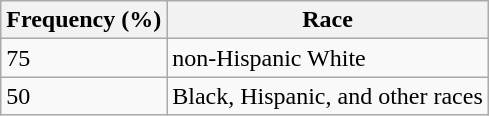<table class="wikitable">
<tr>
<th>Frequency (%)</th>
<th>Race</th>
</tr>
<tr>
<td>75</td>
<td>non-Hispanic White</td>
</tr>
<tr>
<td>50</td>
<td>Black, Hispanic, and other races</td>
</tr>
</table>
